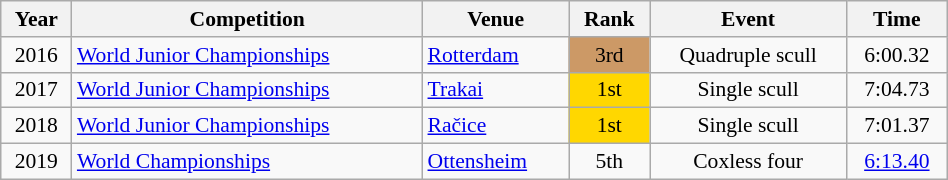<table class="wikitable" width=50% style="font-size:90%; text-align:center;">
<tr>
<th>Year</th>
<th>Competition</th>
<th>Venue</th>
<th>Rank</th>
<th>Event</th>
<th>Time</th>
</tr>
<tr>
<td>2016</td>
<td align=left><a href='#'>World Junior Championships</a></td>
<td align=left> <a href='#'>Rotterdam</a></td>
<td bgcolor=cc9966>3rd</td>
<td>Quadruple scull</td>
<td>6:00.32</td>
</tr>
<tr>
<td>2017</td>
<td align=left><a href='#'>World Junior Championships</a></td>
<td align=left> <a href='#'>Trakai</a></td>
<td bgcolor=gold>1st</td>
<td>Single scull</td>
<td>7:04.73</td>
</tr>
<tr>
<td>2018</td>
<td align=left><a href='#'>World Junior Championships</a></td>
<td align=left> <a href='#'>Račice</a></td>
<td bgcolor=gold>1st</td>
<td>Single scull</td>
<td>7:01.37</td>
</tr>
<tr>
<td>2019</td>
<td align=left><a href='#'>World Championships</a></td>
<td align=left> <a href='#'>Ottensheim</a></td>
<td>5th</td>
<td>Coxless four</td>
<td><a href='#'>6:13.40</a></td>
</tr>
</table>
